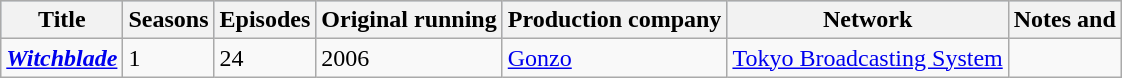<table class="wikitable sortable">
<tr style="background:#b0c4de;">
<th>Title</th>
<th>Seasons</th>
<th>Episodes</th>
<th>Original running</th>
<th>Production company</th>
<th>Network</th>
<th>Notes and </th>
</tr>
<tr>
<td><strong><em><a href='#'>Witchblade</a></em></strong></td>
<td>1</td>
<td>24</td>
<td>2006</td>
<td><a href='#'>Gonzo</a></td>
<td><a href='#'>Tokyo Broadcasting System</a></td>
<td></td>
</tr>
</table>
